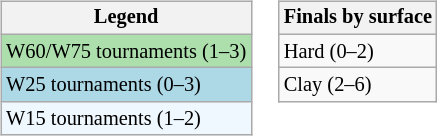<table>
<tr valign=top>
<td><br><table class=wikitable style=font-size:85%;>
<tr>
<th>Legend</th>
</tr>
<tr style="background:#addfad;">
<td>W60/W75 tournaments (1–3)</td>
</tr>
<tr style="background:lightblue;">
<td>W25 tournaments (0–3)</td>
</tr>
<tr style="background:#f0f8ff;">
<td>W15 tournaments (1–2)</td>
</tr>
</table>
</td>
<td><br><table class="wikitable" style="font-size:85%">
<tr>
<th>Finals by surface</th>
</tr>
<tr>
<td>Hard (0–2)</td>
</tr>
<tr>
<td>Clay (2–6)</td>
</tr>
</table>
</td>
</tr>
</table>
